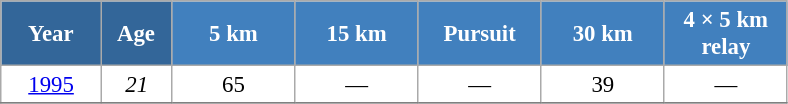<table class="wikitable" style="font-size:95%; text-align:center; border:grey solid 1px; border-collapse:collapse; background:#ffffff;">
<tr>
<th style="background-color:#369; color:white; width:60px;"> Year </th>
<th style="background-color:#369; color:white; width:40px;"> Age </th>
<th style="background-color:#4180be; color:white; width:75px;"> 5 km </th>
<th style="background-color:#4180be; color:white; width:75px;"> 15 km </th>
<th style="background-color:#4180be; color:white; width:75px;"> Pursuit </th>
<th style="background-color:#4180be; color:white; width:75px;"> 30 km </th>
<th style="background-color:#4180be; color:white; width:75px;"> 4 × 5 km <br> relay </th>
</tr>
<tr>
<td><a href='#'>1995</a></td>
<td><em>21</em></td>
<td>65</td>
<td>—</td>
<td>—</td>
<td>39</td>
<td>—</td>
</tr>
<tr>
</tr>
</table>
